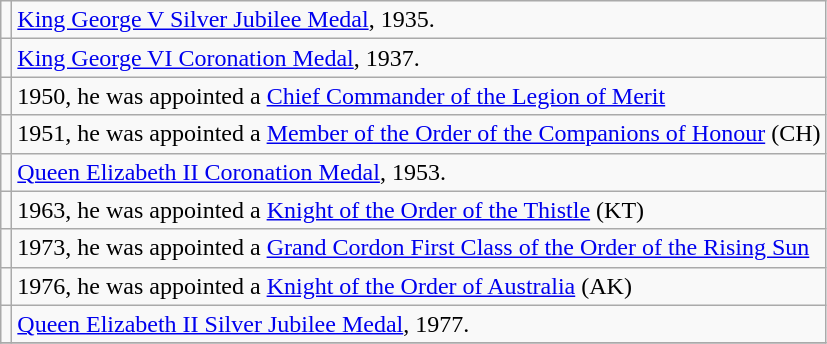<table class="wikitable">
<tr>
<td></td>
<td><a href='#'>King George V Silver Jubilee Medal</a>, 1935.</td>
</tr>
<tr>
<td></td>
<td><a href='#'>King George VI Coronation Medal</a>, 1937.</td>
</tr>
<tr>
<td></td>
<td>1950, he was appointed a <a href='#'>Chief Commander of the Legion of Merit</a> </td>
</tr>
<tr>
<td></td>
<td>1951, he was appointed a <a href='#'>Member of the Order of the Companions of Honour</a> (CH) </td>
</tr>
<tr>
<td></td>
<td><a href='#'>Queen Elizabeth II Coronation Medal</a>, 1953.</td>
</tr>
<tr>
<td></td>
<td>1963, he was appointed a <a href='#'>Knight of the Order of the Thistle</a> (KT) </td>
</tr>
<tr>
<td></td>
<td>1973, he was appointed a <a href='#'>Grand Cordon First Class of the Order of the Rising Sun</a> </td>
</tr>
<tr>
<td></td>
<td>1976, he was appointed a <a href='#'>Knight of the Order of Australia</a> (AK) </td>
</tr>
<tr>
<td></td>
<td><a href='#'>Queen Elizabeth II Silver Jubilee Medal</a>, 1977.</td>
</tr>
<tr>
</tr>
</table>
